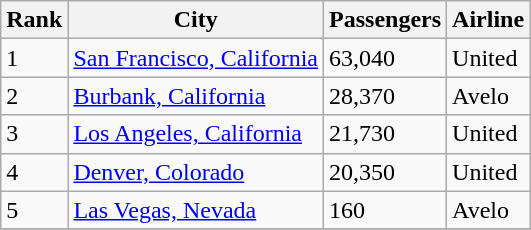<table class="wikitable">
<tr>
<th>Rank</th>
<th>City</th>
<th>Passengers</th>
<th>Airline</th>
</tr>
<tr>
<td>1</td>
<td><a href='#'>San Francisco, California</a></td>
<td>63,040</td>
<td>United</td>
</tr>
<tr>
<td>2</td>
<td><a href='#'>Burbank, California</a></td>
<td>28,370</td>
<td>Avelo</td>
</tr>
<tr>
<td>3</td>
<td><a href='#'>Los Angeles, California</a></td>
<td>21,730</td>
<td>United</td>
</tr>
<tr>
<td>4</td>
<td><a href='#'>Denver, Colorado</a></td>
<td>20,350</td>
<td>United</td>
</tr>
<tr>
<td>5</td>
<td><a href='#'>Las Vegas, Nevada</a></td>
<td>160</td>
<td>Avelo</td>
</tr>
<tr>
</tr>
</table>
